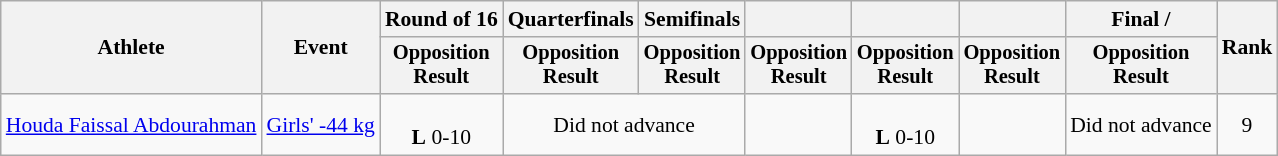<table class="wikitable" style="font-size:90%">
<tr>
<th rowspan="2">Athlete</th>
<th rowspan="2">Event</th>
<th>Round of 16</th>
<th>Quarterfinals</th>
<th>Semifinals</th>
<th></th>
<th></th>
<th></th>
<th>Final / </th>
<th rowspan=2>Rank</th>
</tr>
<tr style="font-size:95%">
<th>Opposition<br>Result</th>
<th>Opposition<br>Result</th>
<th>Opposition<br>Result</th>
<th>Opposition<br>Result</th>
<th>Opposition<br>Result</th>
<th>Opposition<br>Result</th>
<th>Opposition<br>Result</th>
</tr>
<tr align=center>
<td align=left><a href='#'>Houda Faissal Abdourahman</a></td>
<td align=left><a href='#'>Girls' -44 kg</a></td>
<td><br><strong>L</strong> 0-10</td>
<td colspan=2>Did not advance</td>
<td></td>
<td><br><strong>L</strong> 0-10</td>
<td></td>
<td>Did not advance</td>
<td>9</td>
</tr>
</table>
